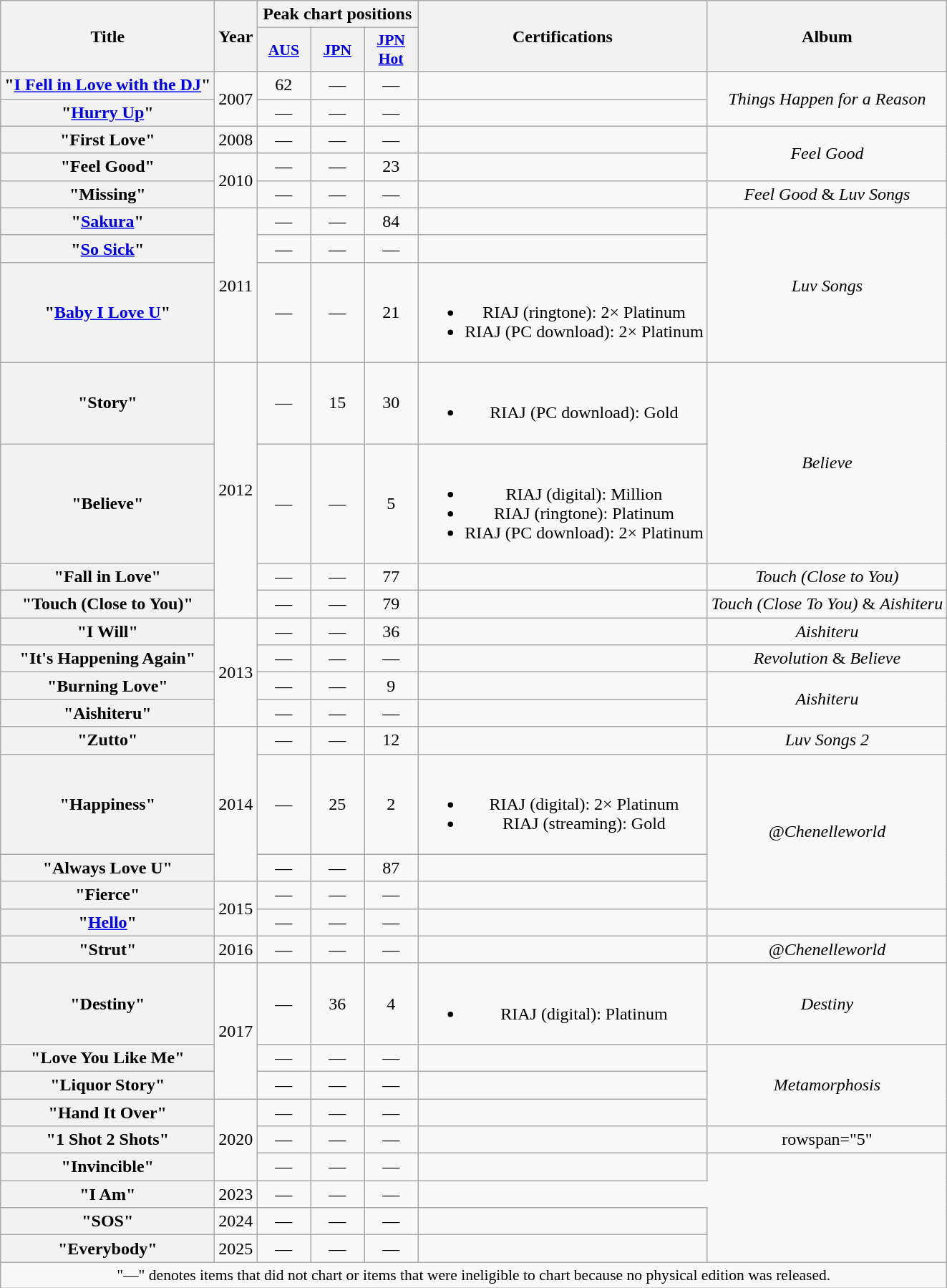<table class="wikitable plainrowheaders" style="text-align:center;">
<tr>
<th rowspan="2" scope="col">Title</th>
<th rowspan="2" scope="col">Year</th>
<th colspan="3">Peak chart positions</th>
<th rowspan="2" scope="col">Certifications</th>
<th rowspan="2" scope="col">Album</th>
</tr>
<tr>
<th scope="col" style="width:3em;font-size:90%;"><a href='#'>AUS</a><br></th>
<th scope="col" style="width:3em;font-size:90%;"><a href='#'>JPN</a><br></th>
<th scope="col" style="width:3em;font-size:90%;"><a href='#'>JPN<br>Hot</a><br></th>
</tr>
<tr>
<th scope="row">"<a href='#'>I Fell in Love with the DJ</a>"</th>
<td rowspan="2">2007</td>
<td>62</td>
<td>—</td>
<td>—</td>
<td></td>
<td rowspan="2"><em>Things Happen for a Reason</em></td>
</tr>
<tr>
<th scope="row">"<a href='#'>Hurry Up</a>"</th>
<td>—</td>
<td>—</td>
<td>—</td>
<td></td>
</tr>
<tr>
<th scope="row">"First Love"<br></th>
<td>2008</td>
<td>—</td>
<td>—</td>
<td>—</td>
<td></td>
<td rowspan="2"><em>Feel Good</em></td>
</tr>
<tr>
<th scope="row">"Feel Good"</th>
<td rowspan="2">2010</td>
<td>—</td>
<td>—</td>
<td>23</td>
<td></td>
</tr>
<tr>
<th scope="row">"Missing"</th>
<td>—</td>
<td>—</td>
<td>—</td>
<td></td>
<td><em>Feel Good</em> & <em>Luv Songs</em></td>
</tr>
<tr>
<th scope="row">"<a href='#'>Sakura</a>"</th>
<td rowspan="3">2011</td>
<td>—</td>
<td>—</td>
<td>84</td>
<td></td>
<td rowspan="3"><em>Luv Songs</em></td>
</tr>
<tr>
<th scope="row">"<a href='#'>So Sick</a>"</th>
<td>—</td>
<td>—</td>
<td>—</td>
<td></td>
</tr>
<tr>
<th scope="row">"<a href='#'>Baby I Love U</a>"</th>
<td>—</td>
<td>—</td>
<td>21</td>
<td><br><ul><li>RIAJ <span>(ringtone)</span>: 2× Platinum</li><li>RIAJ <span>(PC download)</span>: 2× Platinum</li></ul></td>
</tr>
<tr>
<th scope="row">"Story"</th>
<td rowspan="4">2012</td>
<td>—</td>
<td>15</td>
<td>30</td>
<td><br><ul><li>RIAJ <span>(PC download)</span>: Gold</li></ul></td>
<td rowspan="2"><em>Believe</em></td>
</tr>
<tr>
<th scope="row">"Believe"</th>
<td>—</td>
<td>—</td>
<td>5</td>
<td><br><ul><li>RIAJ <span>(digital)</span>: Million</li><li>RIAJ <span>(ringtone)</span>: Platinum</li><li>RIAJ <span>(PC download)</span>: 2× Platinum</li></ul></td>
</tr>
<tr>
<th scope="row">"Fall in Love"</th>
<td>—</td>
<td>—</td>
<td>77</td>
<td></td>
<td><em>Touch (Close to You)</em></td>
</tr>
<tr>
<th scope="row">"Touch (Close to You)"</th>
<td>—</td>
<td>—</td>
<td>79</td>
<td></td>
<td><em>Touch (Close To You)</em> & <em>Aishiteru</em></td>
</tr>
<tr>
<th scope="row">"I Will"</th>
<td rowspan="4">2013</td>
<td>—</td>
<td>—</td>
<td>36</td>
<td></td>
<td><em>Aishiteru</em></td>
</tr>
<tr>
<th scope="row">"It's Happening Again"</th>
<td>—</td>
<td>—</td>
<td>—</td>
<td></td>
<td><em>Revolution</em> & <em>Believe</em></td>
</tr>
<tr>
<th scope="row">"Burning Love"</th>
<td>—</td>
<td>—</td>
<td>9</td>
<td></td>
<td rowspan="2"><em>Aishiteru</em></td>
</tr>
<tr>
<th scope="row">"Aishiteru"</th>
<td>—</td>
<td>—</td>
<td>—</td>
</tr>
<tr>
<th scope="row">"Zutto"</th>
<td rowspan="3">2014</td>
<td>—</td>
<td>—</td>
<td>12</td>
<td></td>
<td><em>Luv Songs 2</em></td>
</tr>
<tr>
<th scope="row">"Happiness"</th>
<td>—</td>
<td>25</td>
<td>2</td>
<td><br><ul><li>RIAJ <span>(digital)</span>: 2× Platinum</li><li>RIAJ <span>(streaming)</span>: Gold</li></ul></td>
<td rowspan="3"><em>@Chenelleworld</em></td>
</tr>
<tr>
<th scope="row">"Always Love U"</th>
<td>—</td>
<td>—</td>
<td>87</td>
<td></td>
</tr>
<tr>
<th scope="row">"Fierce"</th>
<td rowspan="2">2015</td>
<td>—</td>
<td>—</td>
<td>—</td>
<td></td>
</tr>
<tr>
<th scope="row">"<a href='#'>Hello</a>"</th>
<td>—</td>
<td>—</td>
<td>—</td>
<td></td>
<td></td>
</tr>
<tr>
<th scope="row">"Strut"</th>
<td>2016</td>
<td>—</td>
<td>—</td>
<td>—</td>
<td></td>
<td><em>@Chenelleworld</em></td>
</tr>
<tr>
<th scope="row">"Destiny"</th>
<td rowspan="3">2017</td>
<td>—</td>
<td>36</td>
<td>4</td>
<td><br><ul><li>RIAJ <span>(digital)</span>: Platinum</li></ul></td>
<td><em>Destiny</em></td>
</tr>
<tr>
<th scope="row">"Love You Like Me"</th>
<td>—</td>
<td>—</td>
<td>—</td>
<td></td>
<td rowspan="3"><em>Metamorphosis</em></td>
</tr>
<tr>
<th scope="row">"Liquor Story"</th>
<td>—</td>
<td>—</td>
<td>—</td>
<td></td>
</tr>
<tr>
<th scope="row">"Hand It Over"</th>
<td rowspan="3">2020</td>
<td>—</td>
<td>—</td>
<td>—</td>
<td></td>
</tr>
<tr>
<th scope="row">"1 Shot 2 Shots"</th>
<td>—</td>
<td>—</td>
<td>—</td>
<td></td>
<td>rowspan="5" </td>
</tr>
<tr>
<th scope="row">"Invincible"</th>
<td>—</td>
<td>—</td>
<td>—</td>
<td></td>
</tr>
<tr>
<th scope="row">"I Am"</th>
<td>2023</td>
<td>—</td>
<td>—</td>
<td>—</td>
</tr>
<tr>
<th scope="row">"SOS"</th>
<td>2024</td>
<td>—</td>
<td>—</td>
<td>—</td>
<td></td>
</tr>
<tr>
<th scope="row">"Everybody"</th>
<td>2025</td>
<td>—</td>
<td>—</td>
<td>—</td>
<td></td>
</tr>
<tr>
<td colspan="7" align="center" style="font-size:90%;">"—" denotes items that did not chart or items that were ineligible to chart because no physical edition was released.</td>
</tr>
</table>
